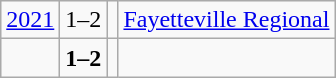<table class="wikitable">
<tr>
<td><a href='#'>2021</a></td>
<td>1–2</td>
<td></td>
<td><a href='#'>Fayetteville Regional</a></td>
</tr>
<tr>
<td></td>
<td><strong>1–2</strong></td>
<td><strong></strong></td>
<td></td>
</tr>
</table>
